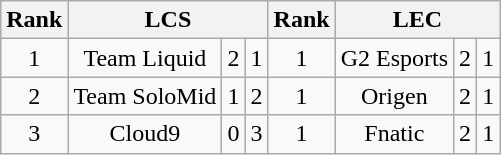<table class="wikitable" style="text-align:center">
<tr>
<th>Rank</th>
<th colspan="3">LCS</th>
<th>Rank</th>
<th colspan="3">LEC</th>
</tr>
<tr>
<td>1</td>
<td>Team Liquid</td>
<td>2</td>
<td>1</td>
<td>1</td>
<td>G2 Esports</td>
<td>2</td>
<td>1</td>
</tr>
<tr>
<td>2</td>
<td>Team SoloMid</td>
<td>1</td>
<td>2</td>
<td>1</td>
<td>Origen</td>
<td>2</td>
<td>1</td>
</tr>
<tr>
<td>3</td>
<td>Cloud9</td>
<td>0</td>
<td>3</td>
<td>1</td>
<td>Fnatic</td>
<td>2</td>
<td>1</td>
</tr>
</table>
